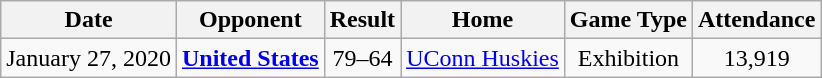<table class="wikitable" style="text-align:center;">
<tr>
<th scope="col">Date</th>
<th scope="col">Opponent</th>
<th scope="col">Result</th>
<th scope="col">Home</th>
<th scope="col">Game Type</th>
<th scope="col">Attendance</th>
</tr>
<tr>
<td>January 27, 2020</td>
<td><strong><a href='#'>United States</a></strong> </td>
<td>79–64</td>
<td><a href='#'>UConn Huskies</a></td>
<td>Exhibition</td>
<td>13,919</td>
</tr>
</table>
